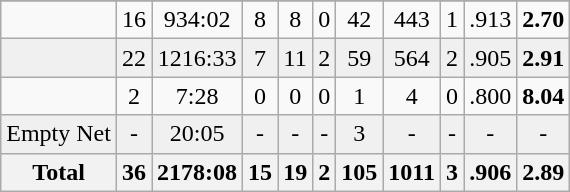<table class="wikitable sortable">
<tr align="center">
</tr>
<tr align="center" bgcolor="">
<td></td>
<td>16</td>
<td>934:02</td>
<td>8</td>
<td>8</td>
<td>0</td>
<td>42</td>
<td>443</td>
<td>1</td>
<td>.913</td>
<td><strong>2.70</strong></td>
</tr>
<tr align="center" bgcolor="f0f0f0">
<td></td>
<td>22</td>
<td>1216:33</td>
<td>7</td>
<td>11</td>
<td>2</td>
<td>59</td>
<td>564</td>
<td>2</td>
<td>.905</td>
<td><strong>2.91</strong></td>
</tr>
<tr align="center" bgcolor="">
<td></td>
<td>2</td>
<td>7:28</td>
<td>0</td>
<td>0</td>
<td>0</td>
<td>1</td>
<td>4</td>
<td>0</td>
<td>.800</td>
<td><strong>8.04</strong></td>
</tr>
<tr align="center" bgcolor="f0f0f0">
<td>Empty Net</td>
<td>-</td>
<td>20:05</td>
<td>-</td>
<td>-</td>
<td>-</td>
<td>3</td>
<td>-</td>
<td>-</td>
<td>-</td>
<td>-</td>
</tr>
<tr>
<th>Total</th>
<th>36</th>
<th>2178:08</th>
<th>15</th>
<th>19</th>
<th>2</th>
<th>105</th>
<th>1011</th>
<th>3</th>
<th>.906</th>
<th>2.89</th>
</tr>
</table>
